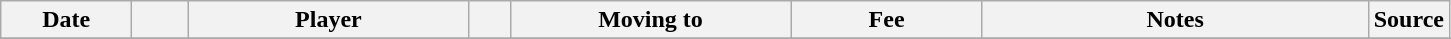<table class="wikitable sortable">
<tr>
<th style="width:80px;">Date</th>
<th style="width:30px;"></th>
<th style="width:180px;">Player</th>
<th style="width:20px;"></th>
<th style="width:180px;">Moving to</th>
<th style="width:120px;" class="unsortable">Fee</th>
<th style="width:250px;" class="unsortable">Notes</th>
<th style="width:20px;">Source</th>
</tr>
<tr>
</tr>
</table>
